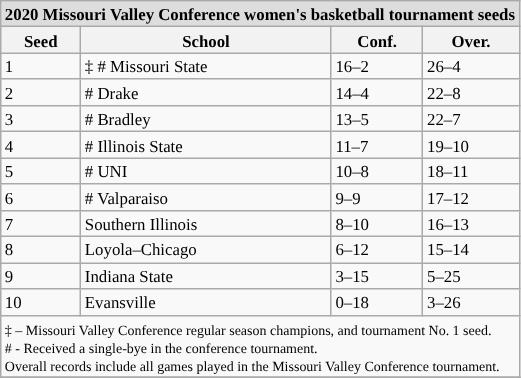<table class="wikitable" style="white-space:nowrap; font-size:70%;">
<tr>
<td colspan="4" style="text-align:center; background:#DDDDDD; font:#000000"><strong>2020 Missouri Valley Conference women's basketball tournament seeds</strong></td>
</tr>
<tr bgcolor="#efefef">
<th>Seed</th>
<th>School</th>
<th>Conf.</th>
<th>Over.</th>
</tr>
<tr>
<td>1</td>
<td>‡ # Missouri State</td>
<td>16–2</td>
<td>26–4</td>
</tr>
<tr>
<td>2</td>
<td># Drake</td>
<td>14–4</td>
<td>22–8</td>
</tr>
<tr>
<td>3</td>
<td># Bradley</td>
<td>13–5</td>
<td>22–7</td>
</tr>
<tr>
<td>4</td>
<td># Illinois State</td>
<td>11–7</td>
<td>19–10</td>
</tr>
<tr>
<td>5</td>
<td># UNI</td>
<td>10–8</td>
<td>18–11</td>
</tr>
<tr>
<td>6</td>
<td># Valparaiso</td>
<td>9–9</td>
<td>17–12</td>
</tr>
<tr>
<td>7</td>
<td>Southern Illinois</td>
<td>8–10</td>
<td>16–13</td>
</tr>
<tr>
<td>8</td>
<td>Loyola–Chicago</td>
<td>6–12</td>
<td>15–14</td>
</tr>
<tr>
<td>9</td>
<td>Indiana State</td>
<td>3–15</td>
<td>5–25</td>
</tr>
<tr>
<td>10</td>
<td>Evansville</td>
<td>0–18</td>
<td>3–26</td>
</tr>
<tr>
<td colspan="4" style="text-align:left;"><small>‡ – Missouri Valley Conference regular season champions, and tournament No. 1 seed.<br># - Received a single-bye in the conference tournament.<br>Overall records include all games played in the Missouri Valley Conference tournament.</small></td>
</tr>
<tr>
</tr>
</table>
